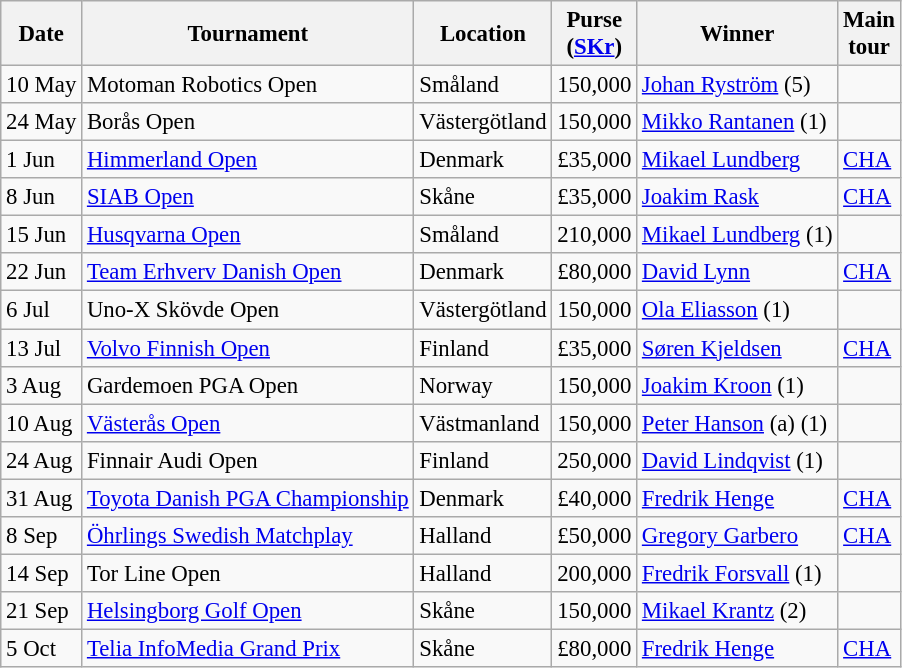<table class="wikitable" style="font-size:95%;">
<tr>
<th>Date</th>
<th>Tournament</th>
<th>Location</th>
<th>Purse<br>(<a href='#'>SKr</a>)</th>
<th>Winner</th>
<th>Main<br>tour</th>
</tr>
<tr>
<td>10 May</td>
<td>Motoman Robotics Open</td>
<td>Småland</td>
<td align=right>150,000</td>
<td> <a href='#'>Johan Ryström</a> (5)</td>
<td></td>
</tr>
<tr>
<td>24 May</td>
<td>Borås Open</td>
<td>Västergötland</td>
<td align=right>150,000</td>
<td> <a href='#'>Mikko Rantanen</a> (1)</td>
<td></td>
</tr>
<tr>
<td>1 Jun</td>
<td><a href='#'>Himmerland Open</a></td>
<td>Denmark</td>
<td align=right>£35,000</td>
<td> <a href='#'>Mikael Lundberg</a></td>
<td><a href='#'>CHA</a></td>
</tr>
<tr>
<td>8 Jun</td>
<td><a href='#'>SIAB Open</a></td>
<td>Skåne</td>
<td align=right>£35,000</td>
<td> <a href='#'>Joakim Rask</a></td>
<td><a href='#'>CHA</a></td>
</tr>
<tr>
<td>15 Jun</td>
<td><a href='#'>Husqvarna Open</a></td>
<td>Småland</td>
<td align=right>210,000</td>
<td> <a href='#'>Mikael Lundberg</a> (1)</td>
<td></td>
</tr>
<tr>
<td>22 Jun</td>
<td><a href='#'>Team Erhverv Danish Open</a></td>
<td>Denmark</td>
<td align=right>£80,000</td>
<td> <a href='#'>David Lynn</a></td>
<td><a href='#'>CHA</a></td>
</tr>
<tr>
<td>6 Jul</td>
<td>Uno-X Skövde Open</td>
<td>Västergötland</td>
<td align=right>150,000</td>
<td> <a href='#'>Ola Eliasson</a> (1)</td>
<td></td>
</tr>
<tr>
<td>13 Jul</td>
<td><a href='#'>Volvo Finnish Open</a></td>
<td>Finland</td>
<td align=right>£35,000</td>
<td> <a href='#'>Søren Kjeldsen</a></td>
<td><a href='#'>CHA</a></td>
</tr>
<tr>
<td>3 Aug</td>
<td>Gardemoen PGA Open</td>
<td>Norway</td>
<td align=right>150,000</td>
<td> <a href='#'>Joakim Kroon</a> (1)</td>
<td></td>
</tr>
<tr>
<td>10 Aug</td>
<td><a href='#'>Västerås Open</a></td>
<td>Västmanland</td>
<td align=right>150,000</td>
<td> <a href='#'>Peter Hanson</a> (a) (1)</td>
<td></td>
</tr>
<tr>
<td>24 Aug</td>
<td>Finnair Audi Open</td>
<td>Finland</td>
<td align=right>250,000</td>
<td> <a href='#'>David Lindqvist</a> (1)</td>
<td></td>
</tr>
<tr>
<td>31 Aug</td>
<td><a href='#'>Toyota Danish PGA Championship</a></td>
<td>Denmark</td>
<td align=right>£40,000</td>
<td> <a href='#'>Fredrik Henge</a></td>
<td><a href='#'>CHA</a></td>
</tr>
<tr>
<td>8 Sep</td>
<td><a href='#'>Öhrlings Swedish Matchplay</a></td>
<td>Halland</td>
<td align=right>£50,000</td>
<td> <a href='#'>Gregory Garbero</a></td>
<td><a href='#'>CHA</a></td>
</tr>
<tr>
<td>14 Sep</td>
<td>Tor Line Open</td>
<td>Halland</td>
<td align=right>200,000</td>
<td> <a href='#'>Fredrik Forsvall</a> (1)</td>
<td></td>
</tr>
<tr>
<td>21 Sep</td>
<td><a href='#'>Helsingborg Golf Open</a></td>
<td>Skåne</td>
<td align=right>150,000</td>
<td> <a href='#'>Mikael Krantz</a> (2)</td>
<td></td>
</tr>
<tr>
<td>5 Oct</td>
<td><a href='#'>Telia InfoMedia Grand Prix</a></td>
<td>Skåne</td>
<td align=right>£80,000</td>
<td> <a href='#'>Fredrik Henge</a></td>
<td><a href='#'>CHA</a></td>
</tr>
</table>
